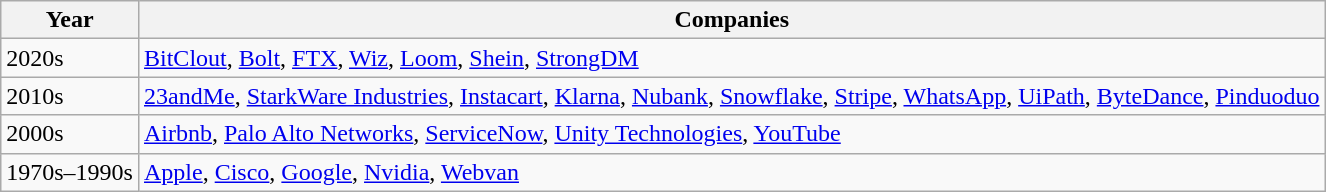<table class="wikitable">
<tr>
<th>Year</th>
<th>Companies</th>
</tr>
<tr>
<td>2020s</td>
<td><a href='#'>BitClout</a>, <a href='#'>Bolt</a>, <a href='#'>FTX</a>, <a href='#'>Wiz</a>, <a href='#'>Loom</a>, <a href='#'>Shein</a>, <a href='#'>StrongDM</a></td>
</tr>
<tr>
<td>2010s</td>
<td><a href='#'>23andMe</a>, <a href='#'>StarkWare Industries</a>, <a href='#'>Instacart</a>, <a href='#'>Klarna</a>, <a href='#'>Nubank</a>, <a href='#'>Snowflake</a>, <a href='#'>Stripe</a>, <a href='#'>WhatsApp</a>, <a href='#'>UiPath</a>, <a href='#'>ByteDance</a>, <a href='#'>Pinduoduo</a></td>
</tr>
<tr>
<td>2000s</td>
<td><a href='#'>Airbnb</a>, <a href='#'>Palo Alto Networks</a>, <a href='#'>ServiceNow</a>, <a href='#'>Unity Technologies</a>, <a href='#'>YouTube</a></td>
</tr>
<tr>
<td>1970s–1990s</td>
<td><a href='#'>Apple</a>, <a href='#'>Cisco</a>, <a href='#'>Google</a>, <a href='#'>Nvidia</a>, <a href='#'>Webvan</a></td>
</tr>
</table>
